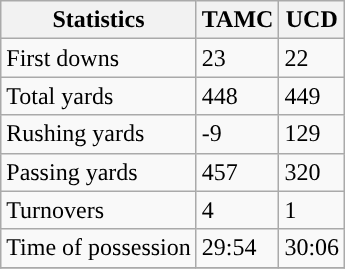<table class="wikitable" style="float: left;">
<tr>
<th>Statistics</th>
<th>TAMC</th>
<th>UCD</th>
</tr>
<tr>
<td>First downs</td>
<td>23</td>
<td>22</td>
</tr>
<tr>
<td>Total yards</td>
<td>448</td>
<td>449</td>
</tr>
<tr>
<td>Rushing yards</td>
<td>-9</td>
<td>129</td>
</tr>
<tr>
<td>Passing yards</td>
<td>457</td>
<td>320</td>
</tr>
<tr>
<td>Turnovers</td>
<td>4</td>
<td>1</td>
</tr>
<tr>
<td>Time of possession</td>
<td>29:54</td>
<td>30:06</td>
</tr>
<tr>
</tr>
</table>
